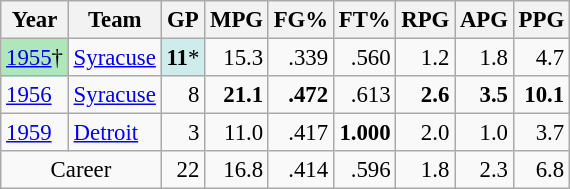<table class="wikitable sortable" style="font-size:95%; text-align:right;">
<tr>
<th>Year</th>
<th>Team</th>
<th>GP</th>
<th>MPG</th>
<th>FG%</th>
<th>FT%</th>
<th>RPG</th>
<th>APG</th>
<th>PPG</th>
</tr>
<tr>
<td style="text-align:left;background:#afe6ba;"><a href='#'>1955</a>†</td>
<td style="text-align:left;"><a href='#'>Syracuse</a></td>
<td style="background:#cfecec;"><strong>11</strong>*</td>
<td>15.3</td>
<td>.339</td>
<td>.560</td>
<td>1.2</td>
<td>1.8</td>
<td>4.7</td>
</tr>
<tr>
<td style="text-align:left;"><a href='#'>1956</a></td>
<td style="text-align:left;"><a href='#'>Syracuse</a></td>
<td>8</td>
<td><strong>21.1</strong></td>
<td><strong>.472</strong></td>
<td>.613</td>
<td><strong>2.6</strong></td>
<td><strong>3.5</strong></td>
<td><strong>10.1</strong></td>
</tr>
<tr>
<td style="text-align:left;"><a href='#'>1959</a></td>
<td style="text-align:left;"><a href='#'>Detroit</a></td>
<td>3</td>
<td>11.0</td>
<td>.417</td>
<td><strong>1.000</strong></td>
<td>2.0</td>
<td>1.0</td>
<td>3.7</td>
</tr>
<tr class="sortbottom">
<td style="text-align:center;" colspan="2">Career</td>
<td>22</td>
<td>16.8</td>
<td>.414</td>
<td>.596</td>
<td>1.8</td>
<td>2.3</td>
<td>6.8</td>
</tr>
</table>
